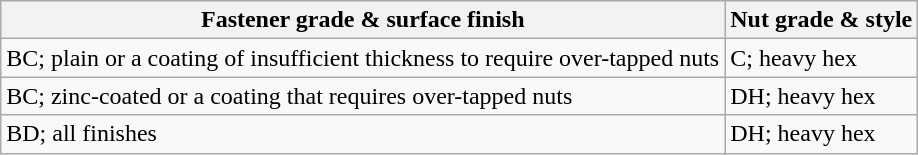<table class="wikitable" border="1">
<tr>
<th>Fastener grade & surface finish</th>
<th>Nut grade & style</th>
</tr>
<tr>
<td>BC; plain or a coating of insufficient thickness to require over-tapped nuts</td>
<td>C; heavy hex</td>
</tr>
<tr>
<td>BC; zinc-coated or a coating that requires over-tapped nuts</td>
<td>DH; heavy hex</td>
</tr>
<tr>
<td>BD; all finishes</td>
<td>DH; heavy hex</td>
</tr>
</table>
